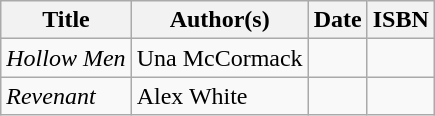<table class="wikitable">
<tr>
<th>Title</th>
<th>Author(s)</th>
<th>Date</th>
<th>ISBN</th>
</tr>
<tr>
<td><em>Hollow Men</em></td>
<td>Una McCormack</td>
<td></td>
<td></td>
</tr>
<tr>
<td><em>Revenant</em></td>
<td>Alex White</td>
<td></td>
<td></td>
</tr>
</table>
